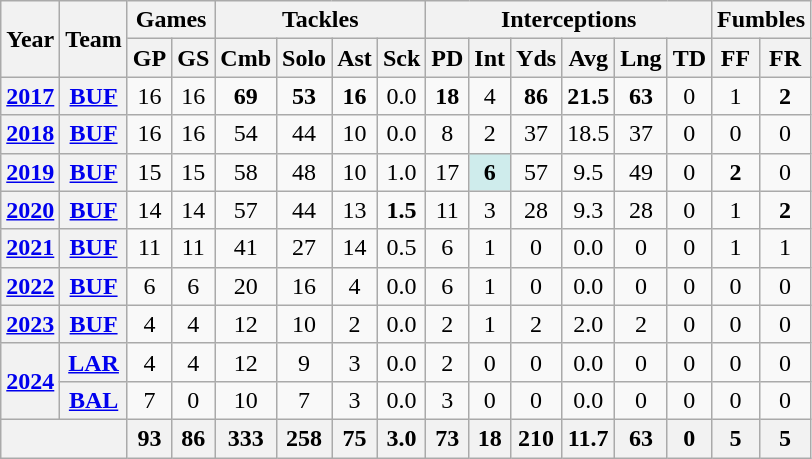<table class="wikitable" style="text-align: center;">
<tr>
<th rowspan="2">Year</th>
<th rowspan="2">Team</th>
<th colspan="2">Games</th>
<th colspan="4">Tackles</th>
<th colspan="6">Interceptions</th>
<th colspan="2">Fumbles</th>
</tr>
<tr>
<th>GP</th>
<th>GS</th>
<th>Cmb</th>
<th>Solo</th>
<th>Ast</th>
<th>Sck</th>
<th>PD</th>
<th>Int</th>
<th>Yds</th>
<th>Avg</th>
<th>Lng</th>
<th>TD</th>
<th>FF</th>
<th>FR</th>
</tr>
<tr>
<th><a href='#'>2017</a></th>
<th><a href='#'>BUF</a></th>
<td>16</td>
<td>16</td>
<td><strong>69</strong></td>
<td><strong>53</strong></td>
<td><strong>16</strong></td>
<td>0.0</td>
<td><strong>18</strong></td>
<td>4</td>
<td><strong>86</strong></td>
<td><strong>21.5</strong></td>
<td><strong>63</strong></td>
<td>0</td>
<td>1</td>
<td><strong>2</strong></td>
</tr>
<tr>
<th><a href='#'>2018</a></th>
<th><a href='#'>BUF</a></th>
<td>16</td>
<td>16</td>
<td>54</td>
<td>44</td>
<td>10</td>
<td>0.0</td>
<td>8</td>
<td>2</td>
<td>37</td>
<td>18.5</td>
<td>37</td>
<td>0</td>
<td>0</td>
<td>0</td>
</tr>
<tr>
<th><a href='#'>2019</a></th>
<th><a href='#'>BUF</a></th>
<td>15</td>
<td>15</td>
<td>58</td>
<td>48</td>
<td>10</td>
<td>1.0</td>
<td>17</td>
<td style="background:#cfecec"><strong>6</strong></td>
<td>57</td>
<td>9.5</td>
<td>49</td>
<td>0</td>
<td><strong>2</strong></td>
<td>0</td>
</tr>
<tr>
<th><a href='#'>2020</a></th>
<th><a href='#'>BUF</a></th>
<td>14</td>
<td>14</td>
<td>57</td>
<td>44</td>
<td>13</td>
<td><strong>1.5</strong></td>
<td>11</td>
<td>3</td>
<td>28</td>
<td>9.3</td>
<td>28</td>
<td>0</td>
<td>1</td>
<td><strong>2</strong></td>
</tr>
<tr>
<th><a href='#'>2021</a></th>
<th><a href='#'>BUF</a></th>
<td>11</td>
<td>11</td>
<td>41</td>
<td>27</td>
<td>14</td>
<td>0.5</td>
<td>6</td>
<td>1</td>
<td>0</td>
<td>0.0</td>
<td>0</td>
<td>0</td>
<td>1</td>
<td>1</td>
</tr>
<tr>
<th><a href='#'>2022</a></th>
<th><a href='#'>BUF</a></th>
<td>6</td>
<td>6</td>
<td>20</td>
<td>16</td>
<td>4</td>
<td>0.0</td>
<td>6</td>
<td>1</td>
<td>0</td>
<td>0.0</td>
<td>0</td>
<td>0</td>
<td>0</td>
<td>0</td>
</tr>
<tr>
<th><a href='#'>2023</a></th>
<th><a href='#'>BUF</a></th>
<td>4</td>
<td>4</td>
<td>12</td>
<td>10</td>
<td>2</td>
<td>0.0</td>
<td>2</td>
<td>1</td>
<td>2</td>
<td>2.0</td>
<td>2</td>
<td>0</td>
<td>0</td>
<td>0</td>
</tr>
<tr>
<th rowspan="2"><a href='#'>2024</a></th>
<th><a href='#'>LAR</a></th>
<td>4</td>
<td>4</td>
<td>12</td>
<td>9</td>
<td>3</td>
<td>0.0</td>
<td>2</td>
<td>0</td>
<td>0</td>
<td>0.0</td>
<td>0</td>
<td>0</td>
<td>0</td>
<td>0</td>
</tr>
<tr>
<th><a href='#'>BAL</a></th>
<td>7</td>
<td>0</td>
<td>10</td>
<td>7</td>
<td>3</td>
<td>0.0</td>
<td>3</td>
<td>0</td>
<td>0</td>
<td>0.0</td>
<td>0</td>
<td>0</td>
<td>0</td>
<td>0</td>
</tr>
<tr>
<th colspan="2"></th>
<th>93</th>
<th>86</th>
<th>333</th>
<th>258</th>
<th>75</th>
<th>3.0</th>
<th>73</th>
<th>18</th>
<th>210</th>
<th>11.7</th>
<th>63</th>
<th>0</th>
<th>5</th>
<th>5</th>
</tr>
</table>
